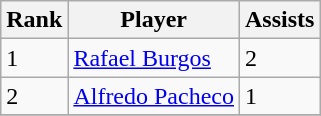<table class="wikitable" border="1">
<tr>
<th>Rank</th>
<th>Player</th>
<th>Assists</th>
</tr>
<tr>
<td rowspan=1>1</td>
<td><a href='#'>Rafael Burgos</a></td>
<td>2</td>
</tr>
<tr>
<td rowspan=1>2</td>
<td><a href='#'>Alfredo Pacheco</a></td>
<td>1</td>
</tr>
<tr>
</tr>
</table>
